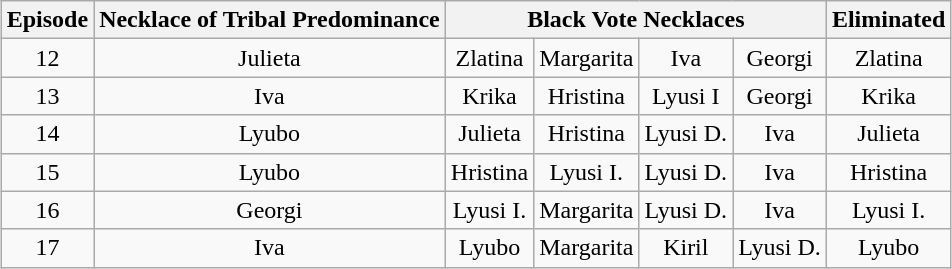<table class="wikitable" style="margin:auto; text-align:center">
<tr>
<th>Episode</th>
<th>Necklace of Tribal Predominance</th>
<th colspan=4>Black Vote Necklaces</th>
<th>Eliminated</th>
</tr>
<tr>
<td>12</td>
<td>Julieta</td>
<td>Zlatina</td>
<td>Margarita</td>
<td>Iva</td>
<td>Georgi</td>
<td>Zlatina</td>
</tr>
<tr>
<td>13</td>
<td>Iva</td>
<td>Krika</td>
<td>Hristina</td>
<td>Lyusi I</td>
<td>Georgi</td>
<td>Krika</td>
</tr>
<tr>
<td>14</td>
<td>Lyubo</td>
<td>Julieta</td>
<td>Hristina</td>
<td>Lyusi D.</td>
<td>Iva</td>
<td>Julieta</td>
</tr>
<tr>
<td>15</td>
<td>Lyubo</td>
<td>Hristina</td>
<td>Lyusi I.</td>
<td>Lyusi D.</td>
<td>Iva</td>
<td>Hristina</td>
</tr>
<tr>
<td>16</td>
<td>Georgi</td>
<td>Lyusi I.</td>
<td>Margarita</td>
<td>Lyusi D.</td>
<td>Iva</td>
<td>Lyusi I.</td>
</tr>
<tr>
<td>17</td>
<td>Iva</td>
<td>Lyubo</td>
<td>Margarita</td>
<td>Kiril</td>
<td>Lyusi D.</td>
<td>Lyubo</td>
</tr>
</table>
